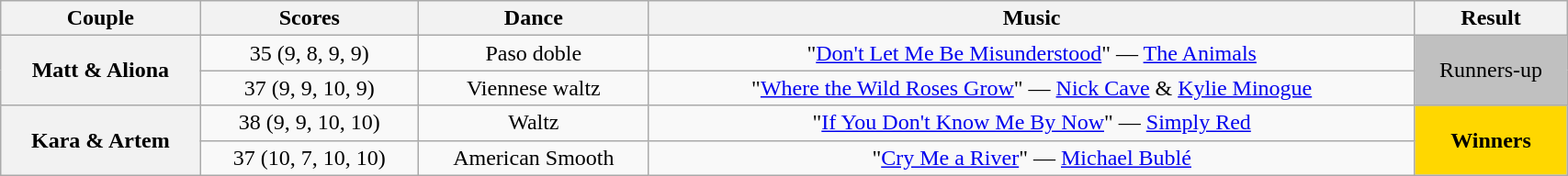<table class="wikitable sortable" style="text-align:center; width:90%">
<tr>
<th scope="col">Couple</th>
<th scope="col">Scores</th>
<th scope="col" class="unsortable">Dance</th>
<th scope="col" class="unsortable">Music</th>
<th scope="col" class="unsortable">Result</th>
</tr>
<tr>
<th scope="row" rowspan="2">Matt & Aliona</th>
<td>35 (9, 8, 9, 9)</td>
<td>Paso doble</td>
<td>"<a href='#'>Don't Let Me Be Misunderstood</a>" — <a href='#'>The Animals</a></td>
<td rowspan="2" bgcolor="silver">Runners-up</td>
</tr>
<tr>
<td>37 (9, 9, 10, 9)</td>
<td>Viennese waltz</td>
<td>"<a href='#'>Where the Wild Roses Grow</a>" — <a href='#'>Nick Cave</a> & <a href='#'>Kylie Minogue</a></td>
</tr>
<tr>
<th scope="row" rowspan="2">Kara & Artem</th>
<td>38 (9, 9, 10, 10)</td>
<td>Waltz</td>
<td>"<a href='#'>If You Don't Know Me By Now</a>" — <a href='#'>Simply Red</a></td>
<td rowspan="2" bgcolor="gold"><strong>Winners</strong></td>
</tr>
<tr>
<td>37 (10, 7, 10, 10)</td>
<td>American Smooth</td>
<td>"<a href='#'>Cry Me a River</a>" — <a href='#'>Michael Bublé</a></td>
</tr>
</table>
